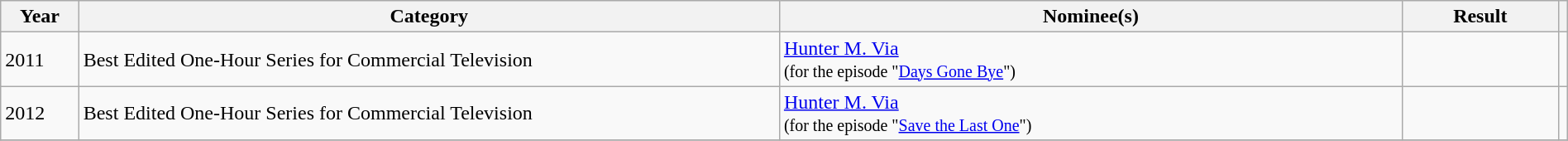<table class="wikitable" width=100%>
<tr>
<th width=5%>Year</th>
<th width=45%>Category</th>
<th width=40%>Nominee(s)</th>
<th width=10%>Result</th>
<th width=5%></th>
</tr>
<tr>
<td rowspan=1>2011</td>
<td>Best Edited One-Hour Series for Commercial Television</td>
<td><a href='#'>Hunter M. Via</a>  <br><small> (for the episode "<a href='#'>Days Gone Bye</a>") </small></td>
<td></td>
<td></td>
</tr>
<tr>
<td rowspan=1>2012</td>
<td>Best Edited One-Hour Series for Commercial Television</td>
<td><a href='#'>Hunter M. Via</a> <br> <small> (for the episode "<a href='#'>Save the Last One</a>") </small></td>
<td></td>
<td></td>
</tr>
<tr>
</tr>
</table>
